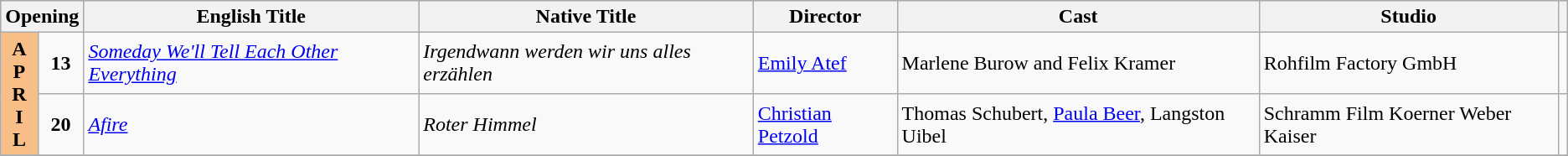<table class="wikitable sortable">
<tr style="background:#b0e0e6; text-align:center;">
<th colspan="2">Opening</th>
<th>English Title</th>
<th>Native Title</th>
<th>Director</th>
<th>Cast</th>
<th>Studio</th>
<th></th>
</tr>
<tr>
<th rowspan="2" style="text-align:center; background:#f7bf87; ">A<br>P<br>R<br>I<br>L</th>
<td rowspan="1" style="text-align:center"><strong>13</strong></td>
<td><em><a href='#'>Someday We'll Tell Each Other Everything</a></em></td>
<td><em>Irgendwann werden wir uns alles erzählen</em></td>
<td><a href='#'>Emily Atef</a></td>
<td>Marlene Burow and Felix Kramer</td>
<td>Rohfilm Factory GmbH</td>
<td></td>
</tr>
<tr>
<td rowspan="1" style="text-align:center"><strong>20</strong></td>
<td><em><a href='#'>Afire</a></em></td>
<td><em>Roter Himmel</em></td>
<td><a href='#'>Christian Petzold</a></td>
<td>Thomas Schubert, <a href='#'>Paula Beer</a>, Langston Uibel</td>
<td>Schramm Film Koerner Weber Kaiser</td>
<td></td>
</tr>
<tr>
</tr>
</table>
